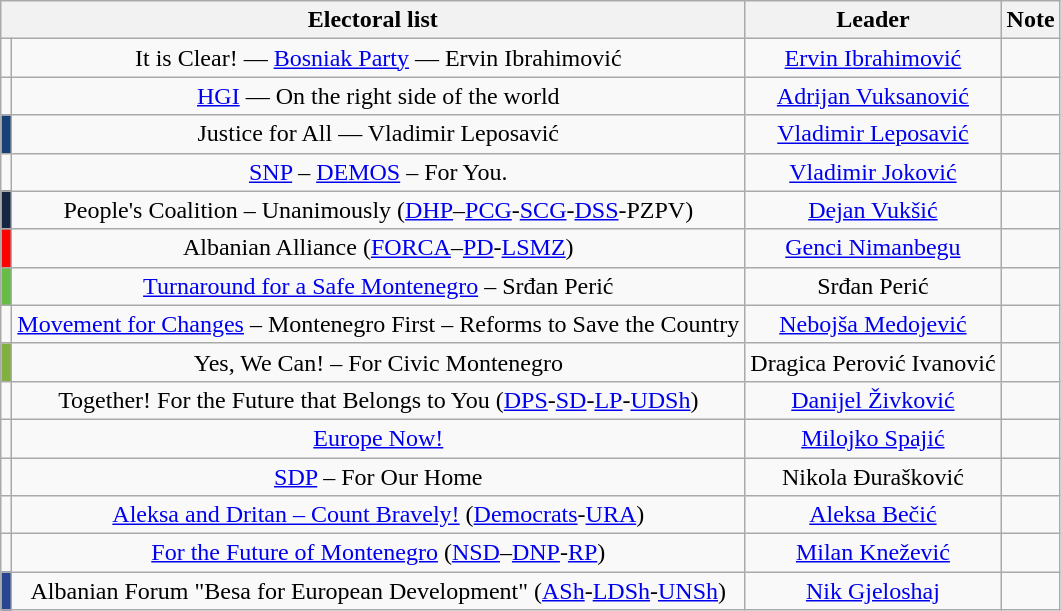<table class=wikitable style=text-align:center>
<tr>
<th colspan=2>Electoral list</th>
<th>Leader</th>
<th>Note</th>
</tr>
<tr>
<td bgcolor=></td>
<td>It is Clear! — <a href='#'>Bosniak Party</a> — Ervin Ibrahimović</td>
<td><a href='#'>Ervin Ibrahimović</a></td>
<td></td>
</tr>
<tr>
<td bgcolor=></td>
<td><a href='#'>HGI</a> — On the right side of the world</td>
<td><a href='#'>Adrijan Vuksanović</a></td>
<td></td>
</tr>
<tr>
<td bgcolor=#174076></td>
<td>Justice for All  — Vladimir Leposavić</td>
<td><a href='#'>Vladimir Leposavić</a></td>
<td></td>
</tr>
<tr>
<td bgcolor=></td>
<td><a href='#'>SNP</a> – <a href='#'>DEMOS</a> – For You.</td>
<td><a href='#'>Vladimir Joković</a></td>
<td></td>
</tr>
<tr>
<td bgcolor=#162542></td>
<td>People's Coalition – Unanimously (<a href='#'>DHP</a>–<a href='#'>PCG</a>-<a href='#'>SCG</a>-<a href='#'>DSS</a>-PZPV)</td>
<td><a href='#'>Dejan Vukšić</a></td>
<td></td>
</tr>
<tr>
<td bgcolor=#FE0000></td>
<td>Albanian Alliance (<a href='#'>FORCA</a>–<a href='#'>PD</a>-<a href='#'>LSMZ</a>)</td>
<td><a href='#'>Genci Nimanbegu</a></td>
<td></td>
</tr>
<tr>
<td bgcolor=#67BC45></td>
<td><a href='#'>Turnaround for a Safe Montenegro</a> – Srđan Perić</td>
<td>Srđan Perić</td>
<td></td>
</tr>
<tr>
<td bgcolor=></td>
<td><a href='#'>Movement for Changes</a> – Montenegro First – Reforms to Save the Country</td>
<td><a href='#'>Nebojša Medojević</a></td>
<td></td>
</tr>
<tr>
<td bgcolor=#80B040></td>
<td>Yes, We Can! – For Civic Montenegro</td>
<td>Dragica Perović Ivanović</td>
<td></td>
</tr>
<tr>
<td bgcolor=></td>
<td>Together! For the Future that Belongs to You (<a href='#'>DPS</a>-<a href='#'>SD</a>-<a href='#'>LP</a>-<a href='#'>UDSh</a>)</td>
<td><a href='#'>Danijel Živković</a></td>
<td></td>
</tr>
<tr>
<td bgcolor=></td>
<td><a href='#'>Europe Now!</a></td>
<td><a href='#'>Milojko Spajić</a></td>
<td></td>
</tr>
<tr>
<td bgcolor=></td>
<td><a href='#'>SDP</a> – For Our Home</td>
<td>Nikola Đurašković</td>
<td></td>
</tr>
<tr>
<td bgcolor=></td>
<td><a href='#'>Aleksa and Dritan – Count Bravely!</a> (<a href='#'>Democrats</a>-<a href='#'>URA</a>)</td>
<td><a href='#'>Aleksa Bečić</a></td>
<td></td>
</tr>
<tr>
<td bgcolor=></td>
<td><a href='#'>For the Future of Montenegro</a> (<a href='#'>NSD</a>–<a href='#'>DNP</a>-<a href='#'>RP</a>)</td>
<td><a href='#'>Milan Knežević</a></td>
<td></td>
</tr>
<tr>
<td bgcolor=#28468F></td>
<td>Albanian Forum "Besa for European Development" (<a href='#'>ASh</a>-<a href='#'>LDSh</a>-<a href='#'>UNSh</a>)</td>
<td><a href='#'>Nik Gjeloshaj</a></td>
<td></td>
</tr>
</table>
